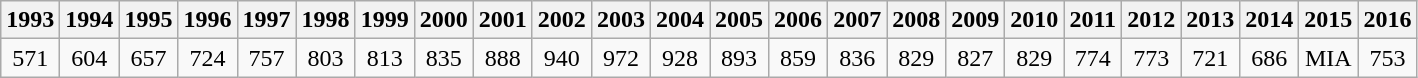<table class="wikitable" style="text-align:center">
<tr>
<th>1993</th>
<th>1994</th>
<th>1995</th>
<th>1996</th>
<th>1997</th>
<th>1998</th>
<th>1999</th>
<th>2000</th>
<th>2001</th>
<th>2002</th>
<th>2003</th>
<th>2004</th>
<th>2005</th>
<th>2006</th>
<th>2007</th>
<th>2008</th>
<th>2009</th>
<th>2010</th>
<th>2011</th>
<th>2012</th>
<th>2013</th>
<th>2014</th>
<th>2015</th>
<th>2016</th>
</tr>
<tr>
<td>571</td>
<td>604</td>
<td>657</td>
<td>724</td>
<td>757</td>
<td>803</td>
<td>813</td>
<td>835</td>
<td>888</td>
<td>940</td>
<td>972</td>
<td>928</td>
<td>893</td>
<td>859</td>
<td>836</td>
<td>829</td>
<td>827</td>
<td>829</td>
<td>774</td>
<td>773</td>
<td>721</td>
<td>686</td>
<td>MIA</td>
<td>753 </td>
</tr>
</table>
